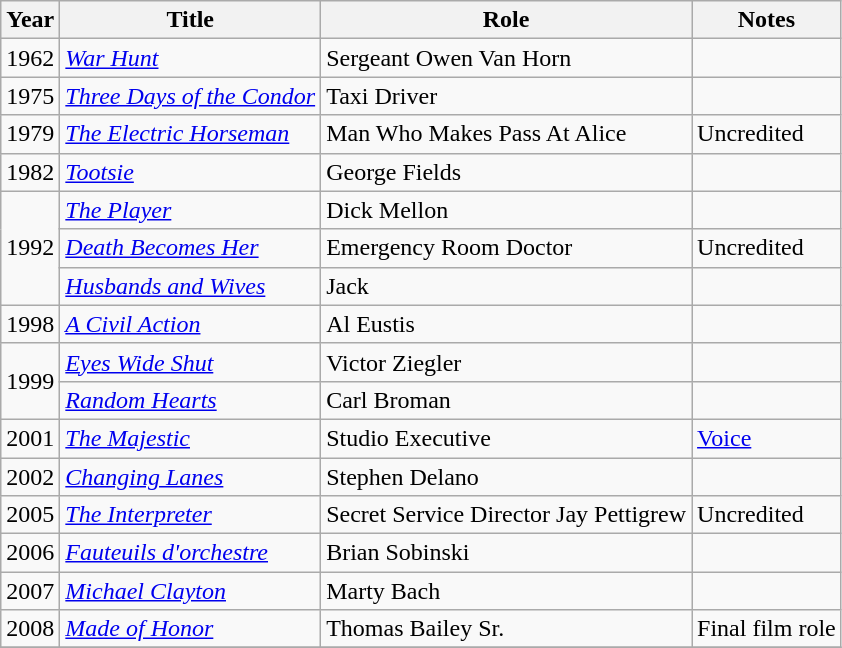<table class="wikitable">
<tr>
<th>Year</th>
<th>Title</th>
<th>Role</th>
<th class="unsortable">Notes</th>
</tr>
<tr>
<td>1962</td>
<td><em><a href='#'>War Hunt</a></em></td>
<td>Sergeant Owen Van Horn</td>
<td></td>
</tr>
<tr>
<td>1975</td>
<td><em><a href='#'>Three Days of the Condor</a></em></td>
<td>Taxi Driver</td>
<td></td>
</tr>
<tr>
<td>1979</td>
<td><em><a href='#'>The Electric Horseman</a></em></td>
<td>Man Who Makes Pass At Alice</td>
<td>Uncredited</td>
</tr>
<tr>
<td>1982</td>
<td><em><a href='#'>Tootsie</a></em></td>
<td>George Fields</td>
<td></td>
</tr>
<tr>
<td rowspan=3>1992</td>
<td><em><a href='#'>The Player</a></em></td>
<td>Dick Mellon</td>
<td></td>
</tr>
<tr>
<td><em><a href='#'>Death Becomes Her</a></em></td>
<td>Emergency Room Doctor</td>
<td>Uncredited</td>
</tr>
<tr>
<td><em><a href='#'>Husbands and Wives</a></em></td>
<td>Jack</td>
<td></td>
</tr>
<tr>
<td>1998</td>
<td><em><a href='#'>A Civil Action</a></em></td>
<td>Al Eustis</td>
<td></td>
</tr>
<tr>
<td rowspan=2>1999</td>
<td><em><a href='#'>Eyes Wide Shut</a></em></td>
<td>Victor Ziegler</td>
<td></td>
</tr>
<tr>
<td><em><a href='#'>Random Hearts</a></em></td>
<td>Carl Broman</td>
<td></td>
</tr>
<tr>
<td>2001</td>
<td><em><a href='#'>The Majestic</a></em></td>
<td>Studio Executive</td>
<td><a href='#'>Voice</a></td>
</tr>
<tr>
<td>2002</td>
<td><em><a href='#'>Changing Lanes</a></em></td>
<td>Stephen Delano</td>
<td></td>
</tr>
<tr>
<td>2005</td>
<td><em><a href='#'>The Interpreter</a></em></td>
<td>Secret Service Director Jay Pettigrew</td>
<td>Uncredited</td>
</tr>
<tr>
<td>2006</td>
<td><em><a href='#'>Fauteuils d'orchestre</a></em></td>
<td>Brian Sobinski</td>
<td></td>
</tr>
<tr>
<td>2007</td>
<td><em><a href='#'>Michael Clayton</a></em></td>
<td>Marty Bach</td>
<td></td>
</tr>
<tr>
<td>2008</td>
<td><em><a href='#'>Made of Honor</a></em></td>
<td>Thomas Bailey Sr.</td>
<td>Final film role</td>
</tr>
<tr>
</tr>
</table>
